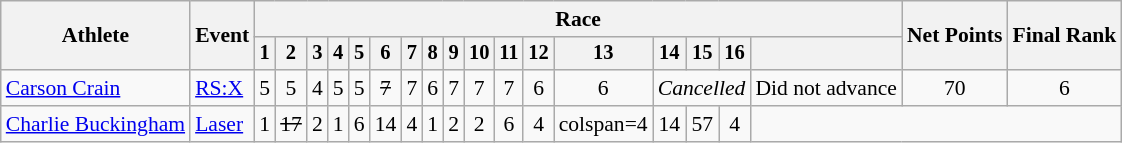<table class="wikitable" style="font-size:90%">
<tr>
<th rowspan=2>Athlete</th>
<th rowspan=2>Event</th>
<th colspan=17>Race</th>
<th rowspan=2>Net Points</th>
<th rowspan=2>Final Rank</th>
</tr>
<tr style="font-size:95%">
<th>1</th>
<th>2</th>
<th>3</th>
<th>4</th>
<th>5</th>
<th>6</th>
<th>7</th>
<th>8</th>
<th>9</th>
<th>10</th>
<th>11</th>
<th>12</th>
<th>13</th>
<th>14</th>
<th>15</th>
<th>16</th>
<th></th>
</tr>
<tr align=center>
<td align=left><a href='#'>Carson Crain</a></td>
<td align=left><a href='#'>RS:X</a></td>
<td>5</td>
<td>5</td>
<td>4</td>
<td>5</td>
<td>5</td>
<td><s>7</s></td>
<td>7</td>
<td>6</td>
<td>7</td>
<td>7</td>
<td>7</td>
<td>6</td>
<td>6</td>
<td colspan=3><em>Cancelled</em></td>
<td>Did not advance</td>
<td>70</td>
<td>6</td>
</tr>
<tr align=center>
<td align=left><a href='#'>Charlie Buckingham</a></td>
<td align=left><a href='#'>Laser</a></td>
<td>1</td>
<td><s>17<br><small></small></s></td>
<td>2</td>
<td>1</td>
<td>6</td>
<td>14</td>
<td>4</td>
<td>1</td>
<td>2</td>
<td>2</td>
<td>6</td>
<td>4</td>
<td>colspan=4 </td>
<td>14</td>
<td>57</td>
<td>4</td>
</tr>
</table>
